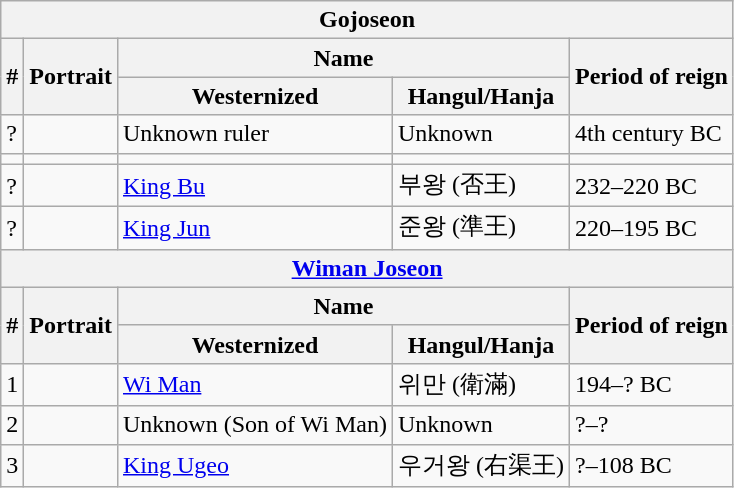<table class="wikitable">
<tr>
<th colspan="5">Gojoseon</th>
</tr>
<tr>
<th rowspan="2">#</th>
<th rowspan="2">Portrait</th>
<th colspan="2">Name</th>
<th rowspan="2">Period of reign</th>
</tr>
<tr>
<th>Westernized</th>
<th>Hangul/Hanja</th>
</tr>
<tr>
<td>?</td>
<td></td>
<td>Unknown ruler</td>
<td>Unknown</td>
<td>4th century BC</td>
</tr>
<tr>
<td></td>
<td></td>
<td></td>
<td></td>
<td></td>
</tr>
<tr>
<td>?</td>
<td></td>
<td><a href='#'>King Bu</a></td>
<td>부왕 (否王)</td>
<td>232–220 BC</td>
</tr>
<tr>
<td>?</td>
<td></td>
<td><a href='#'>King Jun</a></td>
<td>준왕 (準王)</td>
<td>220–195 BC</td>
</tr>
<tr>
<th colspan="5"><a href='#'>Wiman Joseon</a></th>
</tr>
<tr>
<th rowspan="2">#</th>
<th rowspan="2">Portrait</th>
<th colspan="2">Name</th>
<th rowspan="2">Period of reign</th>
</tr>
<tr>
<th>Westernized</th>
<th>Hangul/Hanja</th>
</tr>
<tr>
<td>1</td>
<td></td>
<td><a href='#'>Wi Man</a></td>
<td>위만 (衛滿)</td>
<td>194–? BC</td>
</tr>
<tr>
<td>2</td>
<td></td>
<td>Unknown  (Son of Wi Man)</td>
<td>Unknown</td>
<td>?–?</td>
</tr>
<tr>
<td>3</td>
<td></td>
<td><a href='#'>King Ugeo</a></td>
<td>우거왕 (右渠王)</td>
<td>?–108 BC</td>
</tr>
</table>
